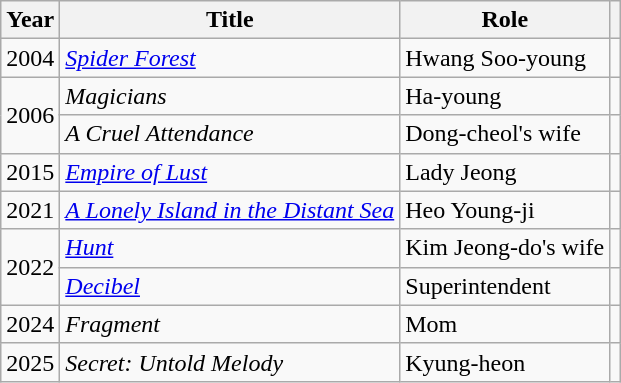<table class="wikitable plainrowheaders">
<tr>
<th scope="col">Year</th>
<th scope="col">Title</th>
<th scope="col">Role</th>
<th scope="col"></th>
</tr>
<tr>
<td>2004</td>
<td><em><a href='#'>Spider Forest</a></em></td>
<td>Hwang Soo-young</td>
<td></td>
</tr>
<tr>
<td rowspan="2">2006</td>
<td><em>Magicians</em></td>
<td>Ha-young</td>
<td></td>
</tr>
<tr>
<td><em>A Cruel Attendance</em></td>
<td>Dong-cheol's wife</td>
<td></td>
</tr>
<tr>
<td>2015</td>
<td><em><a href='#'>Empire of Lust</a></em></td>
<td>Lady Jeong</td>
<td></td>
</tr>
<tr>
<td>2021</td>
<td><em><a href='#'>A Lonely Island in the Distant Sea</a></em></td>
<td>Heo Young-ji</td>
<td></td>
</tr>
<tr>
<td rowspan="2">2022</td>
<td><em><a href='#'>Hunt</a></em></td>
<td>Kim Jeong-do's wife</td>
<td></td>
</tr>
<tr>
<td><em><a href='#'>Decibel</a></em></td>
<td>Superintendent</td>
<td></td>
</tr>
<tr>
<td>2024</td>
<td><em>Fragment</em></td>
<td>Mom</td>
<td></td>
</tr>
<tr>
<td>2025</td>
<td><em>Secret: Untold Melody</em></td>
<td>Kyung-heon</td>
<td></td>
</tr>
</table>
